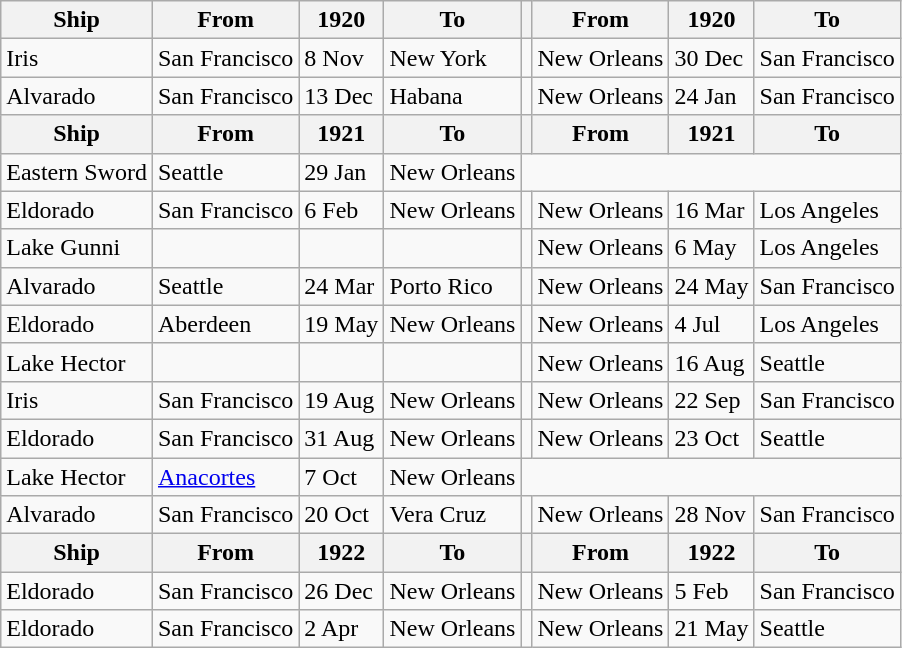<table class=wikitable>
<tr>
<th>Ship</th>
<th>From</th>
<th>1920</th>
<th>To</th>
<th></th>
<th>From</th>
<th>1920</th>
<th>To</th>
</tr>
<tr>
<td>Iris</td>
<td>San Francisco</td>
<td>8 Nov</td>
<td>New York</td>
<td></td>
<td>New Orleans</td>
<td>30 Dec</td>
<td>San Francisco</td>
</tr>
<tr>
<td>Alvarado</td>
<td>San Francisco</td>
<td>13 Dec</td>
<td>Habana</td>
<td></td>
<td>New Orleans</td>
<td>24 Jan</td>
<td>San Francisco</td>
</tr>
<tr>
<th>Ship</th>
<th>From</th>
<th>1921</th>
<th>To</th>
<th></th>
<th>From</th>
<th>1921</th>
<th>To</th>
</tr>
<tr>
<td>Eastern Sword</td>
<td>Seattle</td>
<td>29 Jan</td>
<td>New Orleans</td>
</tr>
<tr>
<td>Eldorado</td>
<td>San Francisco</td>
<td>6 Feb</td>
<td>New Orleans</td>
<td></td>
<td>New Orleans</td>
<td>16 Mar</td>
<td>Los Angeles</td>
</tr>
<tr>
<td>Lake Gunni</td>
<td></td>
<td></td>
<td></td>
<td></td>
<td>New Orleans</td>
<td>6 May</td>
<td>Los Angeles</td>
</tr>
<tr>
<td>Alvarado</td>
<td>Seattle</td>
<td>24 Mar</td>
<td>Porto Rico</td>
<td></td>
<td>New Orleans</td>
<td>24 May</td>
<td>San Francisco</td>
</tr>
<tr>
<td>Eldorado</td>
<td>Aberdeen</td>
<td>19 May</td>
<td>New Orleans</td>
<td></td>
<td>New Orleans</td>
<td>4 Jul</td>
<td>Los Angeles</td>
</tr>
<tr>
<td>Lake Hector</td>
<td></td>
<td></td>
<td></td>
<td></td>
<td>New Orleans</td>
<td>16 Aug</td>
<td>Seattle</td>
</tr>
<tr>
<td>Iris</td>
<td>San Francisco</td>
<td>19 Aug</td>
<td>New Orleans</td>
<td></td>
<td>New Orleans</td>
<td>22 Sep</td>
<td>San Francisco</td>
</tr>
<tr>
<td>Eldorado</td>
<td>San Francisco</td>
<td>31 Aug</td>
<td>New Orleans</td>
<td></td>
<td>New Orleans</td>
<td>23 Oct</td>
<td>Seattle</td>
</tr>
<tr>
<td>Lake Hector</td>
<td><a href='#'>Anacortes</a></td>
<td>7 Oct</td>
<td>New Orleans</td>
</tr>
<tr>
<td>Alvarado</td>
<td>San Francisco</td>
<td>20 Oct</td>
<td>Vera Cruz</td>
<td></td>
<td>New Orleans</td>
<td>28 Nov</td>
<td>San Francisco</td>
</tr>
<tr>
<th>Ship</th>
<th>From</th>
<th>1922</th>
<th>To</th>
<th></th>
<th>From</th>
<th>1922</th>
<th>To</th>
</tr>
<tr>
<td>Eldorado</td>
<td>San Francisco</td>
<td>26 Dec</td>
<td>New Orleans</td>
<td></td>
<td>New Orleans</td>
<td>5 Feb</td>
<td>San Francisco</td>
</tr>
<tr>
<td>Eldorado</td>
<td>San Francisco</td>
<td>2 Apr</td>
<td>New Orleans</td>
<td></td>
<td>New Orleans</td>
<td>21 May</td>
<td>Seattle</td>
</tr>
</table>
